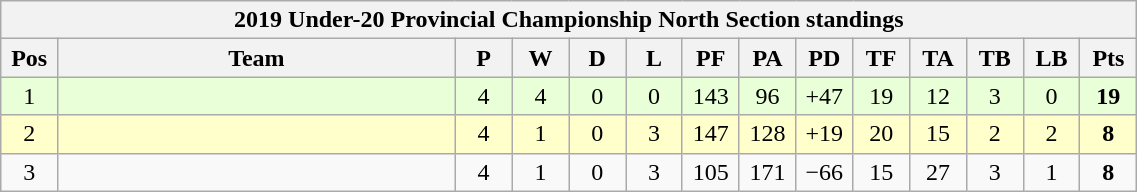<table class="wikitable" style="text-align:center; font-size:100%; width:60%;">
<tr>
<th colspan="100%" cellpadding="0" cellspacing="0"><strong>2019 Under-20 Provincial Championship North Section standings</strong></th>
</tr>
<tr>
<th style="width:5%;">Pos</th>
<th style="width:35%;">Team</th>
<th style="width:5%;">P</th>
<th style="width:5%;">W</th>
<th style="width:5%;">D</th>
<th style="width:5%;">L</th>
<th style="width:5%;">PF</th>
<th style="width:5%;">PA</th>
<th style="width:5%;">PD</th>
<th style="width:5%;">TF</th>
<th style="width:5%;">TA</th>
<th style="width:5%;">TB</th>
<th style="width:5%;">LB</th>
<th style="width:5%;">Pts<br></th>
</tr>
<tr style="background:#E8FFD8;">
<td>1</td>
<td style="text-align:left;"></td>
<td>4</td>
<td>4</td>
<td>0</td>
<td>0</td>
<td>143</td>
<td>96</td>
<td>+47</td>
<td>19</td>
<td>12</td>
<td>3</td>
<td>0</td>
<td><strong>19</strong></td>
</tr>
<tr style="background:#FFFFCC;">
<td>2</td>
<td style="text-align:left;"></td>
<td>4</td>
<td>1</td>
<td>0</td>
<td>3</td>
<td>147</td>
<td>128</td>
<td>+19</td>
<td>20</td>
<td>15</td>
<td>2</td>
<td>2</td>
<td><strong>8</strong></td>
</tr>
<tr>
<td>3</td>
<td style="text-align:left;"></td>
<td>4</td>
<td>1</td>
<td>0</td>
<td>3</td>
<td>105</td>
<td>171</td>
<td>−66</td>
<td>15</td>
<td>27</td>
<td>3</td>
<td>1</td>
<td><strong>8</strong></td>
</tr>
</table>
